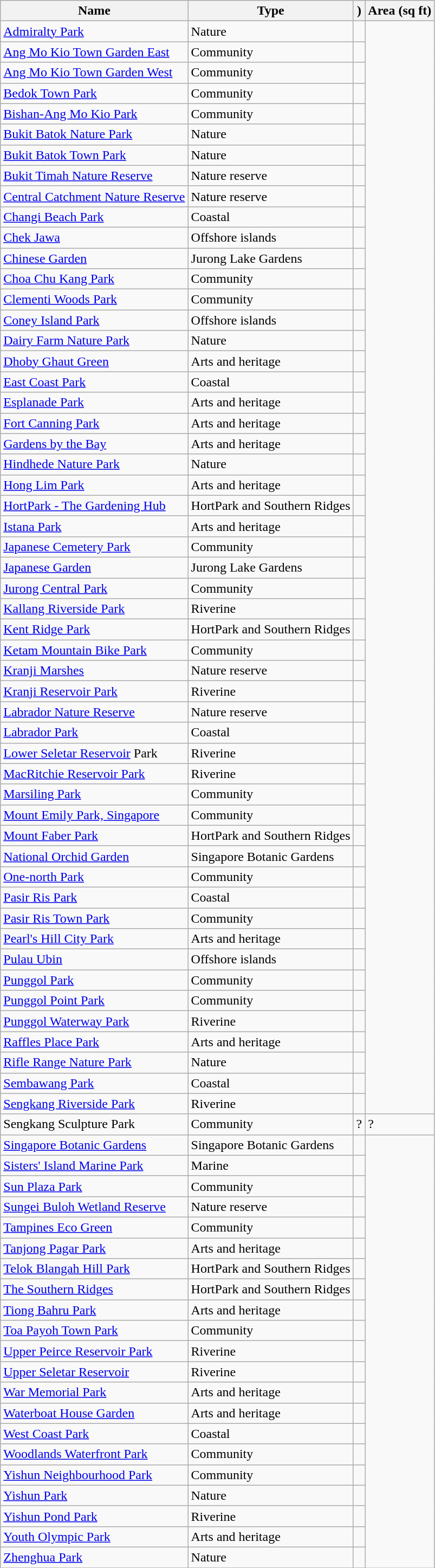<table class="wikitable sortable">
<tr>
<th>Name</th>
<th>Type</th>
<th>)</th>
<th>Area (sq ft)</th>
</tr>
<tr>
<td><a href='#'>Admiralty Park</a></td>
<td>Nature</td>
<td></td>
</tr>
<tr>
<td><a href='#'>Ang Mo Kio Town Garden East</a></td>
<td>Community</td>
<td></td>
</tr>
<tr>
<td><a href='#'>Ang Mo Kio Town Garden West</a></td>
<td>Community</td>
<td></td>
</tr>
<tr>
<td><a href='#'>Bedok Town Park</a></td>
<td>Community</td>
<td></td>
</tr>
<tr>
<td><a href='#'>Bishan-Ang Mo Kio Park</a></td>
<td>Community</td>
<td></td>
</tr>
<tr>
<td><a href='#'>Bukit Batok Nature Park</a></td>
<td>Nature</td>
<td></td>
</tr>
<tr>
<td><a href='#'>Bukit Batok Town Park</a></td>
<td>Nature</td>
<td></td>
</tr>
<tr>
<td><a href='#'>Bukit Timah Nature Reserve</a></td>
<td>Nature reserve</td>
<td></td>
</tr>
<tr>
<td><a href='#'>Central Catchment Nature Reserve</a></td>
<td>Nature reserve</td>
<td></td>
</tr>
<tr>
<td><a href='#'>Changi Beach Park</a></td>
<td>Coastal</td>
<td></td>
</tr>
<tr>
<td><a href='#'>Chek Jawa</a></td>
<td>Offshore islands</td>
<td></td>
</tr>
<tr>
<td><a href='#'>Chinese Garden</a></td>
<td>Jurong Lake Gardens</td>
<td></td>
</tr>
<tr>
<td><a href='#'>Choa Chu Kang Park</a></td>
<td>Community</td>
<td></td>
</tr>
<tr>
<td><a href='#'>Clementi Woods Park</a></td>
<td>Community</td>
<td></td>
</tr>
<tr>
<td><a href='#'>Coney Island Park</a></td>
<td>Offshore islands</td>
<td></td>
</tr>
<tr>
<td><a href='#'>Dairy Farm Nature Park</a></td>
<td>Nature</td>
<td></td>
</tr>
<tr>
<td><a href='#'>Dhoby Ghaut Green</a></td>
<td>Arts and heritage</td>
<td></td>
</tr>
<tr>
<td><a href='#'>East Coast Park</a></td>
<td>Coastal</td>
<td></td>
</tr>
<tr>
<td><a href='#'>Esplanade Park</a></td>
<td>Arts and heritage</td>
<td></td>
</tr>
<tr>
<td><a href='#'>Fort Canning Park</a></td>
<td>Arts and heritage</td>
<td></td>
</tr>
<tr>
<td><a href='#'>Gardens by the Bay</a></td>
<td>Arts and heritage</td>
<td></td>
</tr>
<tr>
<td><a href='#'>Hindhede Nature Park</a></td>
<td>Nature</td>
<td></td>
</tr>
<tr>
<td><a href='#'>Hong Lim Park</a></td>
<td>Arts and heritage</td>
<td></td>
</tr>
<tr>
<td><a href='#'>HortPark - The Gardening Hub</a></td>
<td>HortPark and Southern Ridges</td>
<td></td>
</tr>
<tr>
<td><a href='#'>Istana Park</a></td>
<td>Arts and heritage</td>
<td></td>
</tr>
<tr>
<td><a href='#'>Japanese Cemetery Park</a></td>
<td>Community</td>
<td></td>
</tr>
<tr>
<td><a href='#'>Japanese Garden</a></td>
<td>Jurong Lake Gardens</td>
<td></td>
</tr>
<tr>
<td><a href='#'>Jurong Central Park</a></td>
<td>Community</td>
<td></td>
</tr>
<tr>
<td><a href='#'>Kallang Riverside Park</a></td>
<td>Riverine</td>
<td></td>
</tr>
<tr>
<td><a href='#'>Kent Ridge Park</a></td>
<td>HortPark and Southern Ridges</td>
<td></td>
</tr>
<tr>
<td><a href='#'>Ketam Mountain Bike Park</a></td>
<td>Community</td>
<td></td>
</tr>
<tr>
<td><a href='#'>Kranji Marshes</a></td>
<td>Nature reserve</td>
<td></td>
</tr>
<tr>
<td><a href='#'>Kranji Reservoir Park</a></td>
<td>Riverine</td>
<td></td>
</tr>
<tr>
<td><a href='#'>Labrador Nature Reserve</a></td>
<td>Nature reserve</td>
<td></td>
</tr>
<tr>
<td><a href='#'>Labrador Park</a></td>
<td>Coastal</td>
<td></td>
</tr>
<tr>
<td><a href='#'>Lower Seletar Reservoir</a> Park</td>
<td>Riverine</td>
<td></td>
</tr>
<tr>
<td><a href='#'>MacRitchie Reservoir Park</a></td>
<td>Riverine</td>
<td></td>
</tr>
<tr>
<td><a href='#'>Marsiling Park</a></td>
<td>Community</td>
<td></td>
</tr>
<tr>
<td><a href='#'>Mount Emily Park, Singapore</a></td>
<td>Community</td>
<td></td>
</tr>
<tr>
<td><a href='#'>Mount Faber Park</a></td>
<td>HortPark and Southern Ridges</td>
<td></td>
</tr>
<tr>
<td><a href='#'>National Orchid Garden</a></td>
<td>Singapore Botanic Gardens</td>
<td></td>
</tr>
<tr>
<td><a href='#'>One-north Park</a></td>
<td>Community</td>
<td></td>
</tr>
<tr>
<td><a href='#'>Pasir Ris Park</a></td>
<td>Coastal</td>
<td></td>
</tr>
<tr>
<td><a href='#'>Pasir Ris Town Park</a></td>
<td>Community</td>
<td></td>
</tr>
<tr>
<td><a href='#'>Pearl's Hill City Park</a></td>
<td>Arts and heritage</td>
<td></td>
</tr>
<tr>
<td><a href='#'>Pulau Ubin</a></td>
<td>Offshore islands</td>
<td></td>
</tr>
<tr>
<td><a href='#'>Punggol Park</a></td>
<td>Community</td>
<td></td>
</tr>
<tr>
<td><a href='#'>Punggol Point Park</a></td>
<td>Community</td>
<td></td>
</tr>
<tr>
<td><a href='#'>Punggol Waterway Park</a></td>
<td>Riverine</td>
<td></td>
</tr>
<tr>
<td><a href='#'>Raffles Place Park</a></td>
<td>Arts and heritage</td>
<td></td>
</tr>
<tr>
<td><a href='#'>Rifle Range Nature Park</a></td>
<td>Nature</td>
<td></td>
</tr>
<tr>
<td><a href='#'>Sembawang Park</a></td>
<td>Coastal</td>
<td></td>
</tr>
<tr>
<td><a href='#'>Sengkang Riverside Park</a></td>
<td>Riverine</td>
<td></td>
</tr>
<tr>
<td>Sengkang Sculpture Park</td>
<td>Community</td>
<td>?</td>
<td>?</td>
</tr>
<tr>
<td><a href='#'>Singapore Botanic Gardens</a></td>
<td>Singapore Botanic Gardens</td>
<td></td>
</tr>
<tr>
<td><a href='#'>Sisters' Island Marine Park</a></td>
<td>Marine</td>
<td></td>
</tr>
<tr>
<td><a href='#'>Sun Plaza Park</a></td>
<td>Community</td>
<td></td>
</tr>
<tr>
<td><a href='#'>Sungei Buloh Wetland Reserve</a></td>
<td>Nature reserve</td>
<td></td>
</tr>
<tr>
<td><a href='#'>Tampines Eco Green</a></td>
<td>Community</td>
<td></td>
</tr>
<tr>
<td><a href='#'>Tanjong Pagar Park</a></td>
<td>Arts and heritage</td>
<td></td>
</tr>
<tr>
<td><a href='#'>Telok Blangah Hill Park</a></td>
<td>HortPark and Southern Ridges</td>
<td></td>
</tr>
<tr>
<td><a href='#'>The Southern Ridges</a></td>
<td>HortPark and Southern Ridges</td>
<td></td>
</tr>
<tr>
<td><a href='#'>Tiong Bahru Park</a></td>
<td>Arts and heritage</td>
<td></td>
</tr>
<tr>
<td><a href='#'>Toa Payoh Town Park</a></td>
<td>Community</td>
<td></td>
</tr>
<tr>
<td><a href='#'>Upper Peirce Reservoir Park</a></td>
<td>Riverine</td>
<td></td>
</tr>
<tr>
<td><a href='#'>Upper Seletar Reservoir</a></td>
<td>Riverine</td>
<td></td>
</tr>
<tr>
<td><a href='#'>War Memorial Park</a></td>
<td>Arts and heritage</td>
<td></td>
</tr>
<tr>
<td><a href='#'>Waterboat House Garden</a></td>
<td>Arts and heritage</td>
<td></td>
</tr>
<tr>
<td><a href='#'>West Coast Park</a></td>
<td>Coastal</td>
<td></td>
</tr>
<tr>
<td><a href='#'>Woodlands Waterfront Park</a></td>
<td>Community</td>
<td></td>
</tr>
<tr>
<td><a href='#'>Yishun Neighbourhood Park</a></td>
<td>Community</td>
<td></td>
</tr>
<tr>
<td><a href='#'>Yishun Park</a></td>
<td>Nature</td>
<td></td>
</tr>
<tr>
<td><a href='#'>Yishun Pond Park</a></td>
<td>Riverine</td>
<td></td>
</tr>
<tr>
<td><a href='#'>Youth Olympic Park</a></td>
<td>Arts and heritage</td>
<td></td>
</tr>
<tr>
<td><a href='#'>Zhenghua Park</a></td>
<td>Nature</td>
<td></td>
</tr>
<tr>
</tr>
</table>
